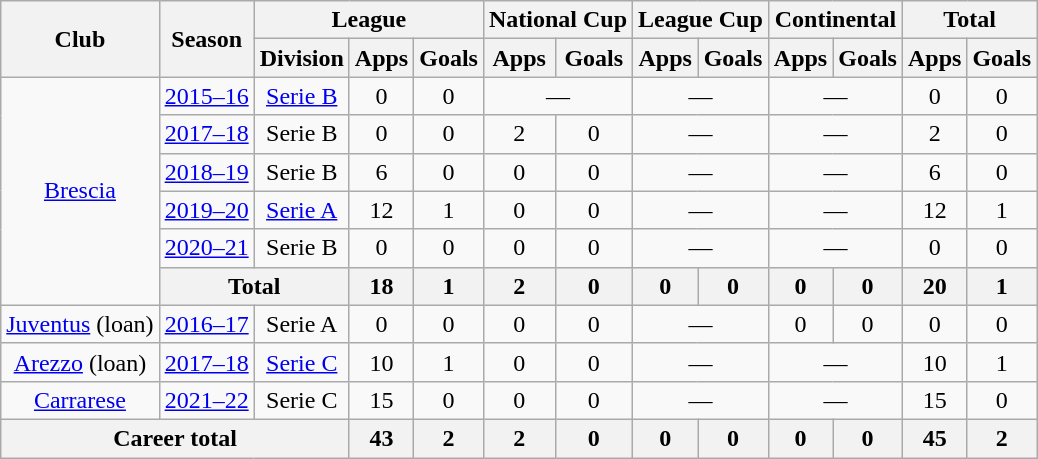<table class="wikitable" style="text-align:center">
<tr>
<th rowspan="2">Club</th>
<th rowspan="2">Season</th>
<th colspan="3">League</th>
<th colspan="2">National Cup</th>
<th colspan="2">League Cup</th>
<th colspan="2">Continental</th>
<th colspan="2">Total</th>
</tr>
<tr>
<th>Division</th>
<th>Apps</th>
<th>Goals</th>
<th>Apps</th>
<th>Goals</th>
<th>Apps</th>
<th>Goals</th>
<th>Apps</th>
<th>Goals</th>
<th>Apps</th>
<th>Goals</th>
</tr>
<tr>
<td rowspan="6"><a href='#'>Brescia</a></td>
<td><a href='#'>2015–16</a></td>
<td><a href='#'>Serie B</a></td>
<td>0</td>
<td>0</td>
<td colspan="2">—</td>
<td colspan="2">—</td>
<td colspan="2">—</td>
<td>0</td>
<td>0</td>
</tr>
<tr>
<td><a href='#'>2017–18</a></td>
<td>Serie B</td>
<td>0</td>
<td>0</td>
<td>2</td>
<td>0</td>
<td colspan="2">—</td>
<td colspan="2">—</td>
<td>2</td>
<td>0</td>
</tr>
<tr>
<td><a href='#'>2018–19</a></td>
<td>Serie B</td>
<td>6</td>
<td>0</td>
<td>0</td>
<td>0</td>
<td colspan="2">—</td>
<td colspan="2">—</td>
<td>6</td>
<td>0</td>
</tr>
<tr>
<td><a href='#'>2019–20</a></td>
<td><a href='#'>Serie A</a></td>
<td>12</td>
<td>1</td>
<td>0</td>
<td>0</td>
<td colspan="2">—</td>
<td colspan="2">—</td>
<td>12</td>
<td>1</td>
</tr>
<tr>
<td><a href='#'>2020–21</a></td>
<td>Serie B</td>
<td>0</td>
<td>0</td>
<td>0</td>
<td>0</td>
<td colspan="2">—</td>
<td colspan="2">—</td>
<td>0</td>
<td>0</td>
</tr>
<tr>
<th colspan="2">Total</th>
<th>18</th>
<th>1</th>
<th>2</th>
<th>0</th>
<th>0</th>
<th>0</th>
<th>0</th>
<th>0</th>
<th>20</th>
<th>1</th>
</tr>
<tr>
<td><a href='#'>Juventus</a> (loan)</td>
<td><a href='#'>2016–17</a></td>
<td>Serie A</td>
<td>0</td>
<td>0</td>
<td>0</td>
<td>0</td>
<td colspan="2">—</td>
<td>0</td>
<td>0</td>
<td>0</td>
<td>0</td>
</tr>
<tr>
<td><a href='#'>Arezzo</a> (loan)</td>
<td><a href='#'>2017–18</a></td>
<td><a href='#'>Serie C</a></td>
<td>10</td>
<td>1</td>
<td>0</td>
<td>0</td>
<td colspan="2">—</td>
<td colspan="2">—</td>
<td>10</td>
<td>1</td>
</tr>
<tr>
<td><a href='#'>Carrarese</a></td>
<td><a href='#'>2021–22</a></td>
<td>Serie C</td>
<td>15</td>
<td>0</td>
<td>0</td>
<td>0</td>
<td colspan="2">—</td>
<td colspan="2">—</td>
<td>15</td>
<td>0</td>
</tr>
<tr>
<th colspan="3">Career total</th>
<th>43</th>
<th>2</th>
<th>2</th>
<th>0</th>
<th>0</th>
<th>0</th>
<th>0</th>
<th>0</th>
<th>45</th>
<th>2</th>
</tr>
</table>
